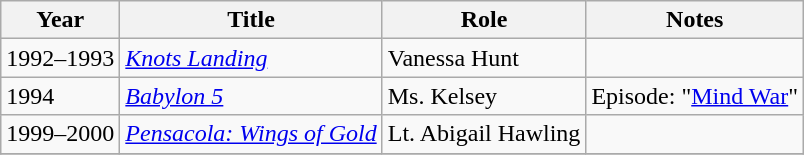<table class="wikitable sortable">
<tr>
<th>Year</th>
<th>Title</th>
<th>Role</th>
<th class="unsortable">Notes</th>
</tr>
<tr>
<td>1992–1993</td>
<td><em><a href='#'>Knots Landing</a></em></td>
<td>Vanessa Hunt</td>
<td></td>
</tr>
<tr>
<td>1994</td>
<td><em><a href='#'>Babylon 5</a></em></td>
<td>Ms. Kelsey</td>
<td>Episode: "<a href='#'>Mind War</a>"</td>
</tr>
<tr>
<td>1999–2000</td>
<td><em><a href='#'>Pensacola: Wings of Gold</a></em></td>
<td>Lt. Abigail Hawling</td>
<td></td>
</tr>
<tr>
</tr>
</table>
